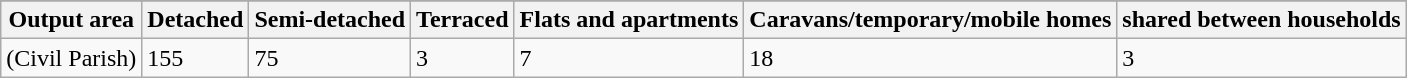<table class="wikitable">
<tr>
</tr>
<tr>
<th>Output area</th>
<th>Detached</th>
<th>Semi-detached</th>
<th>Terraced</th>
<th>Flats and apartments</th>
<th>Caravans/temporary/mobile homes</th>
<th>shared between households</th>
</tr>
<tr>
<td>(Civil Parish)</td>
<td>155</td>
<td>75</td>
<td>3</td>
<td>7</td>
<td>18</td>
<td>3</td>
</tr>
</table>
